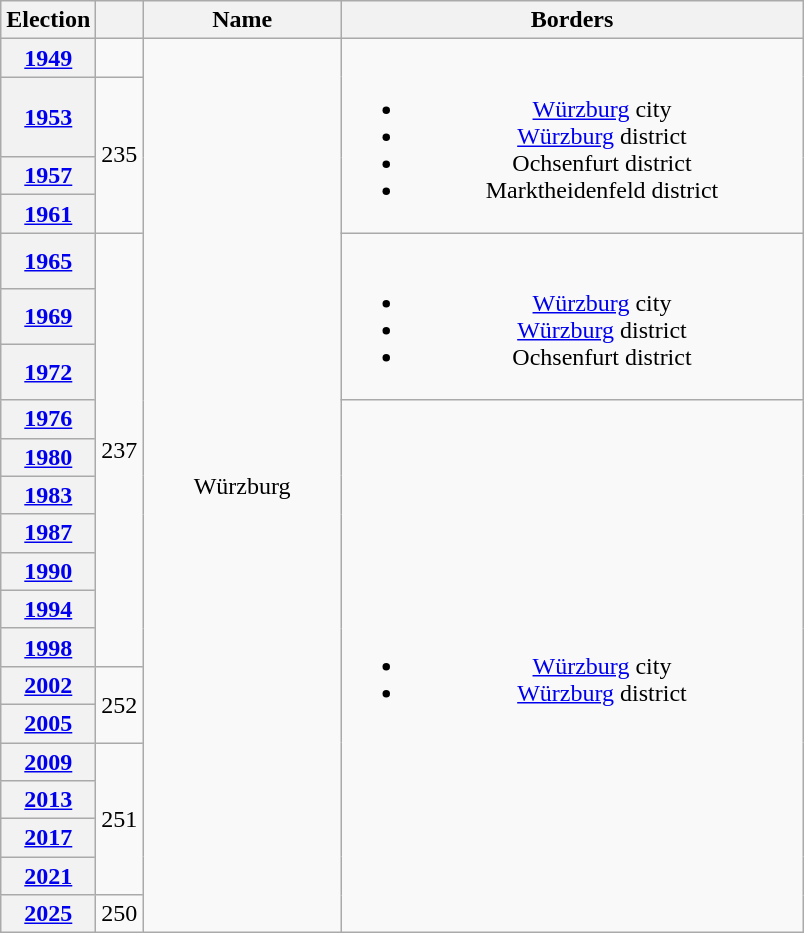<table class=wikitable style="text-align:center">
<tr>
<th>Election</th>
<th></th>
<th width=125px>Name</th>
<th width=300px>Borders</th>
</tr>
<tr>
<th><a href='#'>1949</a></th>
<td></td>
<td rowspan=21>Würzburg</td>
<td rowspan=4><br><ul><li><a href='#'>Würzburg</a> city</li><li><a href='#'>Würzburg</a> district</li><li>Ochsenfurt district</li><li>Marktheidenfeld district</li></ul></td>
</tr>
<tr>
<th><a href='#'>1953</a></th>
<td rowspan=3>235</td>
</tr>
<tr>
<th><a href='#'>1957</a></th>
</tr>
<tr>
<th><a href='#'>1961</a></th>
</tr>
<tr>
<th><a href='#'>1965</a></th>
<td rowspan=10>237</td>
<td rowspan=3><br><ul><li><a href='#'>Würzburg</a> city</li><li><a href='#'>Würzburg</a> district</li><li>Ochsenfurt district</li></ul></td>
</tr>
<tr>
<th><a href='#'>1969</a></th>
</tr>
<tr>
<th><a href='#'>1972</a></th>
</tr>
<tr>
<th><a href='#'>1976</a></th>
<td rowspan=14><br><ul><li><a href='#'>Würzburg</a> city</li><li><a href='#'>Würzburg</a> district</li></ul></td>
</tr>
<tr>
<th><a href='#'>1980</a></th>
</tr>
<tr>
<th><a href='#'>1983</a></th>
</tr>
<tr>
<th><a href='#'>1987</a></th>
</tr>
<tr>
<th><a href='#'>1990</a></th>
</tr>
<tr>
<th><a href='#'>1994</a></th>
</tr>
<tr>
<th><a href='#'>1998</a></th>
</tr>
<tr>
<th><a href='#'>2002</a></th>
<td rowspan=2>252</td>
</tr>
<tr>
<th><a href='#'>2005</a></th>
</tr>
<tr>
<th><a href='#'>2009</a></th>
<td rowspan=4>251</td>
</tr>
<tr>
<th><a href='#'>2013</a></th>
</tr>
<tr>
<th><a href='#'>2017</a></th>
</tr>
<tr>
<th><a href='#'>2021</a></th>
</tr>
<tr>
<th><a href='#'>2025</a></th>
<td>250</td>
</tr>
</table>
